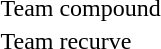<table>
<tr>
<td>Team compound</td>
<td></td>
<td></td>
<td></td>
</tr>
<tr>
<td>Team recurve</td>
<td></td>
<td></td>
<td></td>
</tr>
<tr>
</tr>
</table>
